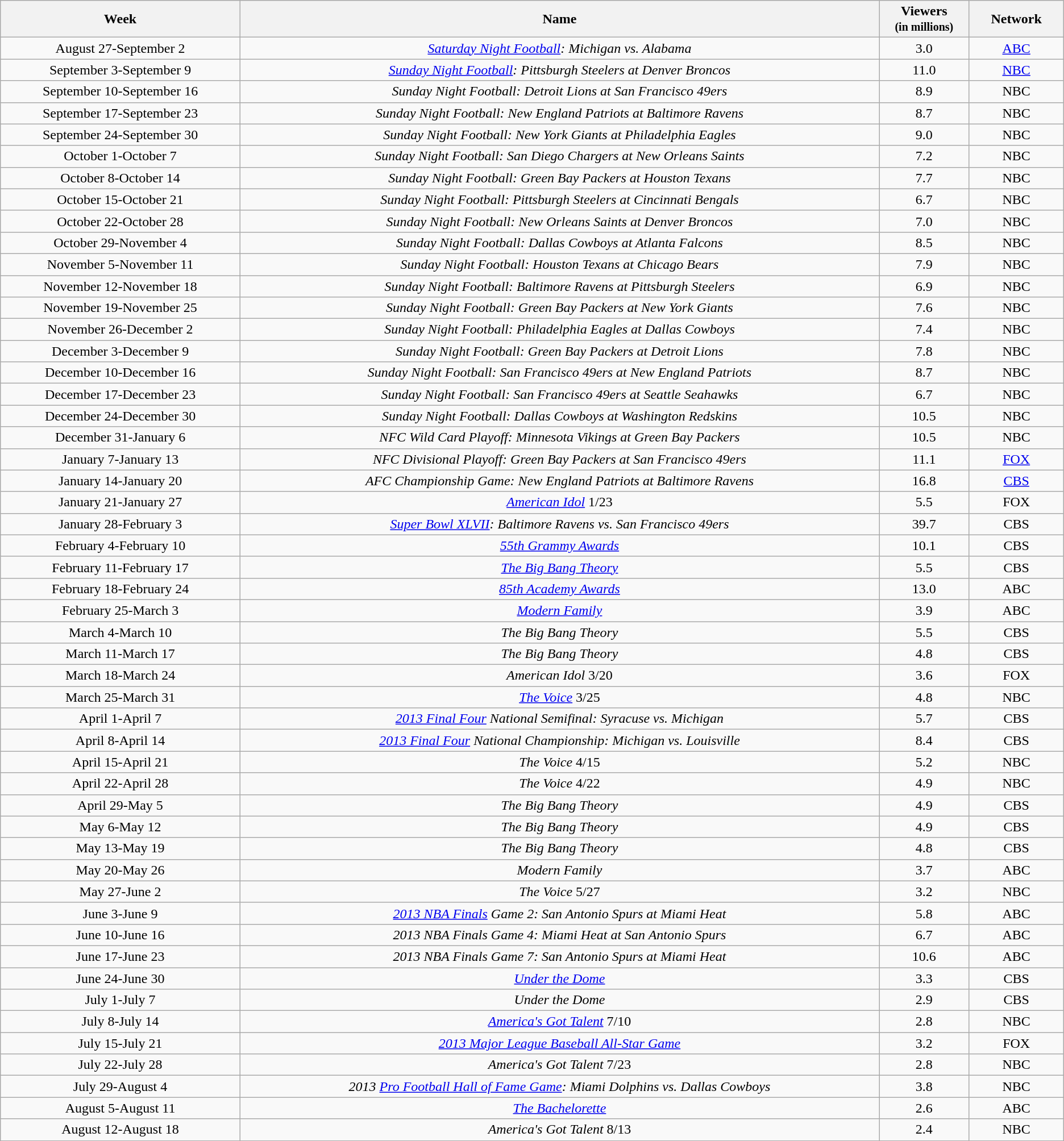<table class="wikitable sortable collapsible collapsed">
<tr>
<th width="12%">Week</th>
<th width="32%">Name</th>
<th width="4%">Viewers<br><small>(in millions)</small></th>
<th width="4%">Network</th>
</tr>
<tr align="center">
<td align=center>August 27-September 2</td>
<td align=center><em><a href='#'>Saturday Night Football</a>: Michigan vs. Alabama</em></td>
<td align=center>3.0</td>
<td align=center><a href='#'>ABC</a></td>
</tr>
<tr align="center">
<td align=center>September 3-September 9</td>
<td align=center><em><a href='#'>Sunday Night Football</a>: Pittsburgh Steelers at Denver Broncos</em></td>
<td align=center>11.0</td>
<td align=center><a href='#'>NBC</a></td>
</tr>
<tr align="center">
<td align=center>September 10-September 16</td>
<td align=center><em>Sunday Night Football: Detroit Lions at San Francisco 49ers</em></td>
<td align=center>8.9</td>
<td align=center>NBC</td>
</tr>
<tr align="center">
<td align=center>September 17-September 23</td>
<td align=center><em>Sunday Night Football: New England Patriots at Baltimore Ravens</em></td>
<td align=center>8.7</td>
<td align=center>NBC</td>
</tr>
<tr align="center">
<td align=center>September 24-September 30</td>
<td align=center><em>Sunday Night Football: New York Giants at Philadelphia Eagles</em></td>
<td align=center>9.0</td>
<td align=center>NBC</td>
</tr>
<tr align="center">
<td align=center>October 1-October 7</td>
<td align=center><em>Sunday Night Football: San Diego Chargers at New Orleans Saints</em></td>
<td align=center>7.2</td>
<td align=center>NBC</td>
</tr>
<tr align="center">
<td align=center>October 8-October 14</td>
<td align=center><em>Sunday Night Football: Green Bay Packers at Houston Texans</em></td>
<td align=center>7.7</td>
<td align=center>NBC</td>
</tr>
<tr align="center">
<td align=center>October 15-October 21</td>
<td align=center><em>Sunday Night Football: Pittsburgh Steelers at Cincinnati Bengals</em></td>
<td align=center>6.7</td>
<td align=center>NBC</td>
</tr>
<tr align="center">
<td align=center>October 22-October 28</td>
<td align=center><em>Sunday Night Football: New Orleans Saints at Denver Broncos</em></td>
<td align=center>7.0</td>
<td align=center>NBC</td>
</tr>
<tr align="center">
<td align=center>October 29-November 4</td>
<td align=center><em>Sunday Night Football: Dallas Cowboys at Atlanta Falcons</em></td>
<td align=center>8.5</td>
<td align=center>NBC</td>
</tr>
<tr align="center">
<td align=center>November 5-November 11</td>
<td align=center><em>Sunday Night Football: Houston Texans at Chicago Bears</em></td>
<td align=center>7.9</td>
<td align=center>NBC</td>
</tr>
<tr align="center">
<td align=center>November 12-November 18</td>
<td align=center><em>Sunday Night Football: Baltimore Ravens at Pittsburgh Steelers</em></td>
<td align=center>6.9</td>
<td align=center>NBC</td>
</tr>
<tr align="center">
<td align=center>November 19-November 25</td>
<td align=center><em>Sunday Night Football: Green Bay Packers at New York Giants</em></td>
<td align=center>7.6</td>
<td align=center>NBC</td>
</tr>
<tr align="center">
<td align=center>November 26-December 2</td>
<td align=center><em>Sunday Night Football: Philadelphia Eagles at Dallas Cowboys</em></td>
<td align=center>7.4</td>
<td align=center>NBC</td>
</tr>
<tr align="center">
<td align=center>December 3-December 9</td>
<td align=center><em>Sunday Night Football: Green Bay Packers at Detroit Lions</em></td>
<td align=center>7.8</td>
<td align=center>NBC</td>
</tr>
<tr align="center">
<td align=center>December 10-December 16</td>
<td align=center><em>Sunday Night Football: San Francisco 49ers at New England Patriots</em></td>
<td align=center>8.7</td>
<td align=center>NBC</td>
</tr>
<tr align="center">
<td align=center>December 17-December 23</td>
<td align=center><em>Sunday Night Football: San Francisco 49ers at Seattle Seahawks</em></td>
<td align=center>6.7</td>
<td align=center>NBC</td>
</tr>
<tr align="center">
<td align=center>December 24-December 30</td>
<td align=center><em>Sunday Night Football: Dallas Cowboys at Washington Redskins</em></td>
<td align=center>10.5</td>
<td align=center>NBC</td>
</tr>
<tr align="center">
<td align=center>December 31-January 6</td>
<td align=center><em>NFC Wild Card Playoff: Minnesota Vikings at Green Bay Packers</em></td>
<td align=center>10.5</td>
<td align=center>NBC</td>
</tr>
<tr align="center">
<td align=center>January 7-January 13</td>
<td align=center><em>NFC Divisional Playoff: Green Bay Packers at San Francisco 49ers</em></td>
<td align=center>11.1</td>
<td align=center><a href='#'>FOX</a></td>
</tr>
<tr align="center">
<td align=center>January 14-January 20</td>
<td align=center><em>AFC Championship Game: New England Patriots at Baltimore Ravens</em></td>
<td align=center>16.8</td>
<td align=center><a href='#'>CBS</a></td>
</tr>
<tr align="center">
<td align=center>January 21-January 27</td>
<td align=center><em><a href='#'>American Idol</a></em> 1/23</td>
<td align=center>5.5</td>
<td align=center>FOX</td>
</tr>
<tr align="center">
<td align=center>January 28-February 3</td>
<td align=center><em><a href='#'>Super Bowl XLVII</a>: Baltimore Ravens vs. San Francisco 49ers</em></td>
<td align=center>39.7</td>
<td align=center>CBS</td>
</tr>
<tr align="center">
<td align=center>February 4-February 10</td>
<td align=center><em><a href='#'>55th Grammy Awards</a></em></td>
<td align=center>10.1</td>
<td align=center>CBS</td>
</tr>
<tr align="center">
<td align=center>February 11-February 17</td>
<td align=center><em><a href='#'>The Big Bang Theory</a></em></td>
<td align=center>5.5</td>
<td align=center>CBS</td>
</tr>
<tr align="center">
<td align=center>February 18-February 24</td>
<td align=center><em><a href='#'>85th Academy Awards</a></em></td>
<td align=center>13.0</td>
<td align=center>ABC</td>
</tr>
<tr align="center">
<td align=center>February 25-March 3</td>
<td align=center><em><a href='#'>Modern Family</a></em></td>
<td align=center>3.9</td>
<td align=center>ABC</td>
</tr>
<tr align="center">
<td align=center>March 4-March 10</td>
<td align=center><em>The Big Bang Theory</em></td>
<td align=center>5.5</td>
<td align=center>CBS</td>
</tr>
<tr align="center">
<td align=center>March 11-March 17</td>
<td align=center><em>The Big Bang Theory</em></td>
<td align=center>4.8</td>
<td align=center>CBS</td>
</tr>
<tr align="center">
<td align=center>March 18-March 24</td>
<td align=center><em>American Idol</em> 3/20</td>
<td align=center>3.6</td>
<td align=center>FOX</td>
</tr>
<tr align="center">
<td align=center>March 25-March 31</td>
<td align=center><em><a href='#'>The Voice</a></em> 3/25</td>
<td align=center>4.8</td>
<td align=center>NBC</td>
</tr>
<tr align="center">
<td align=center>April 1-April 7</td>
<td align=center><em><a href='#'>2013 Final Four</a> National Semifinal: Syracuse vs. Michigan</em></td>
<td align=center>5.7</td>
<td align=center>CBS</td>
</tr>
<tr align="center">
<td align=center>April 8-April 14</td>
<td align=center><em><a href='#'>2013 Final Four</a> National Championship: Michigan vs. Louisville</em></td>
<td align=center>8.4</td>
<td align=center>CBS</td>
</tr>
<tr align="center">
<td align=center>April 15-April 21</td>
<td align=center><em>The Voice</em> 4/15</td>
<td align=center>5.2</td>
<td align=center>NBC</td>
</tr>
<tr align="center">
<td align=center>April 22-April 28</td>
<td align=center><em>The Voice</em> 4/22</td>
<td align=center>4.9</td>
<td align=center>NBC</td>
</tr>
<tr align="center">
<td align=center>April 29-May 5</td>
<td align=center><em>The Big Bang Theory</em></td>
<td align=center>4.9</td>
<td align=center>CBS</td>
</tr>
<tr align="center">
<td align=center>May 6-May 12</td>
<td align=center><em>The Big Bang Theory</em></td>
<td align=center>4.9</td>
<td align=center>CBS</td>
</tr>
<tr align="center">
<td align=center>May 13-May 19</td>
<td align=center><em>The Big Bang Theory</em></td>
<td align=center>4.8</td>
<td align=center>CBS</td>
</tr>
<tr align="center">
<td align=center>May 20-May 26</td>
<td align=center><em>Modern Family</em></td>
<td align=center>3.7</td>
<td align=center>ABC</td>
</tr>
<tr align="center">
<td align=center>May 27-June 2</td>
<td align=center><em>The Voice</em> 5/27</td>
<td align=center>3.2</td>
<td align=center>NBC</td>
</tr>
<tr align="center">
<td align=center>June 3-June 9</td>
<td align=center><em><a href='#'>2013 NBA Finals</a> Game 2: San Antonio Spurs at Miami Heat</em></td>
<td align=center>5.8</td>
<td align=center>ABC</td>
</tr>
<tr align="center">
<td align=center>June 10-June 16</td>
<td align=center><em>2013 NBA Finals Game 4: Miami Heat at San Antonio Spurs</em></td>
<td align=center>6.7</td>
<td align=center>ABC</td>
</tr>
<tr align="center">
<td align=center>June 17-June 23</td>
<td align=center><em>2013 NBA Finals Game 7: San Antonio Spurs at Miami Heat</em></td>
<td align=center>10.6</td>
<td align=center>ABC</td>
</tr>
<tr align="center">
<td align=center>June 24-June 30</td>
<td align=center><em><a href='#'>Under the Dome</a></em></td>
<td align=center>3.3</td>
<td align=center>CBS</td>
</tr>
<tr align="center">
<td align=center>July 1-July 7</td>
<td align=center><em>Under the Dome</em></td>
<td align=center>2.9</td>
<td align=center>CBS</td>
</tr>
<tr align="center">
<td align=center>July 8-July 14</td>
<td align=center><em><a href='#'>America's Got Talent</a></em> 7/10</td>
<td align=center>2.8</td>
<td align=center>NBC</td>
</tr>
<tr align="center">
<td align=center>July 15-July 21</td>
<td align=center><em><a href='#'>2013 Major League Baseball All-Star Game</a></em></td>
<td align=center>3.2</td>
<td align=center>FOX</td>
</tr>
<tr align="center">
<td align=center>July 22-July 28</td>
<td align=center><em>America's Got Talent</em> 7/23</td>
<td align=center>2.8</td>
<td align=center>NBC</td>
</tr>
<tr align="center">
<td align=center>July 29-August 4</td>
<td align=center><em>2013 <a href='#'>Pro Football Hall of Fame Game</a>: Miami Dolphins vs. Dallas Cowboys</em></td>
<td align=center>3.8</td>
<td align=center>NBC</td>
</tr>
<tr align="center">
<td align=center>August 5-August 11</td>
<td align=center><em><a href='#'>The Bachelorette</a></em></td>
<td align=center>2.6</td>
<td align=center>ABC</td>
</tr>
<tr align="center">
<td align=center>August 12-August 18</td>
<td align=center><em>America's Got Talent</em> 8/13</td>
<td align=center>2.4</td>
<td align=center>NBC</td>
</tr>
</table>
